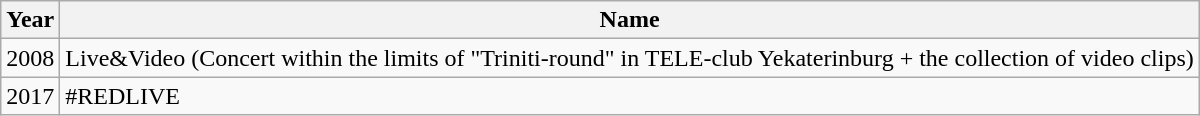<table class="wikitable">
<tr>
<th>Year</th>
<th>Name</th>
</tr>
<tr>
<td>2008</td>
<td>Live&Video (Concert within the limits of "Triniti-round" in TELE-club Yekaterinburg + the collection of video clips)</td>
</tr>
<tr>
<td>2017</td>
<td>#REDLIVE</td>
</tr>
</table>
